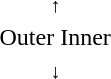<table style="text-align:center;">
<tr>
<td><small>  ↑ </small></td>
</tr>
<tr>
<td><span>Outer</span>   <span>Inner</span></td>
</tr>
<tr>
<td><small> ↓  </small></td>
</tr>
</table>
